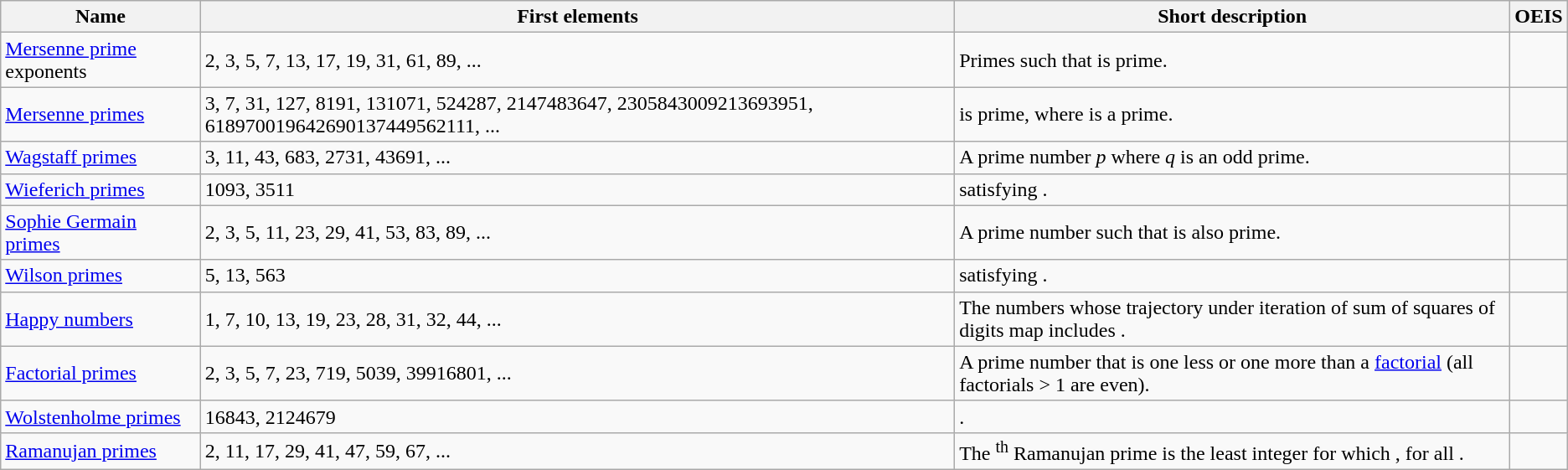<table class="wikitable sortable">
<tr>
<th>Name</th>
<th>First elements</th>
<th>Short description</th>
<th>OEIS</th>
</tr>
<tr>
<td><a href='#'>Mersenne prime</a> exponents</td>
<td>2, 3, 5, 7, 13, 17, 19, 31, 61, 89, ...</td>
<td>Primes  such that  is prime.</td>
<td></td>
</tr>
<tr>
<td><a href='#'>Mersenne primes</a></td>
<td>3, 7, 31, 127, 8191, 131071, 524287, 2147483647, 2305843009213693951, 618970019642690137449562111, ...</td>
<td> is prime, where  is a prime.</td>
<td></td>
</tr>
<tr>
<td><a href='#'>Wagstaff primes</a></td>
<td>3, 11, 43, 683, 2731, 43691, ...</td>
<td>A prime number <em>p</em> where <em>q</em> is an odd prime.</td>
<td></td>
</tr>
<tr>
<td><a href='#'>Wieferich primes</a></td>
<td>1093, 3511</td>
<td> satisfying .</td>
<td></td>
</tr>
<tr>
<td><a href='#'>Sophie Germain primes</a></td>
<td>2, 3, 5, 11, 23, 29, 41, 53, 83, 89, ...</td>
<td>A prime number  such that  is also prime.</td>
<td></td>
</tr>
<tr>
<td><a href='#'>Wilson primes</a></td>
<td>5, 13, 563</td>
<td> satisfying .</td>
<td></td>
</tr>
<tr>
<td><a href='#'>Happy numbers</a></td>
<td>1, 7, 10, 13, 19, 23, 28, 31, 32, 44, ...</td>
<td>The numbers whose trajectory under iteration of sum of squares of digits map includes .</td>
<td></td>
</tr>
<tr>
<td><a href='#'>Factorial primes</a></td>
<td>2, 3, 5, 7, 23, 719, 5039, 39916801, ...</td>
<td>A prime number that is one less or one more than a <a href='#'>factorial</a> (all factorials > 1 are even).</td>
<td></td>
</tr>
<tr>
<td><a href='#'>Wolstenholme primes</a></td>
<td>16843, 2124679</td>
<td>.</td>
<td></td>
</tr>
<tr>
<td><a href='#'>Ramanujan primes</a></td>
<td>2, 11, 17, 29, 41, 47, 59, 67, ...</td>
<td>The <sup>th</sup> Ramanujan prime is the least integer  for which , for all .</td>
<td></td>
</tr>
</table>
